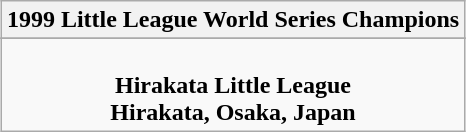<table class="wikitable" style="text-align: center; margin: 0 auto;">
<tr>
<th>1999 Little League World Series Champions</th>
</tr>
<tr>
</tr>
<tr>
<td><br><strong>Hirakata Little League</strong><br><strong>Hirakata, Osaka, Japan</strong></td>
</tr>
</table>
